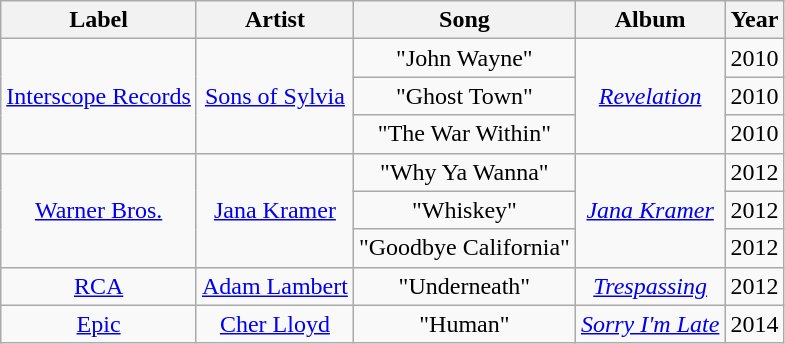<table class="wikitable" style="text-align:center;">
<tr>
<th>Label</th>
<th>Artist</th>
<th>Song</th>
<th>Album</th>
<th>Year</th>
</tr>
<tr>
<td rowspan="3"><a href='#'>Interscope Records</a></td>
<td rowspan="3"><a href='#'>Sons of Sylvia</a></td>
<td>"John Wayne"</td>
<td rowspan="3"><em><a href='#'>Revelation</a></em></td>
<td>2010</td>
</tr>
<tr>
<td>"Ghost Town"</td>
<td>2010</td>
</tr>
<tr>
<td>"The War Within"</td>
<td>2010</td>
</tr>
<tr>
<td rowspan="3"><a href='#'>Warner Bros.</a></td>
<td rowspan="3"><a href='#'>Jana Kramer</a></td>
<td>"Why Ya Wanna"</td>
<td rowspan="3"><em><a href='#'>Jana Kramer</a></em></td>
<td>2012</td>
</tr>
<tr>
<td>"Whiskey"</td>
<td>2012</td>
</tr>
<tr>
<td>"Goodbye California"</td>
<td>2012</td>
</tr>
<tr>
<td><a href='#'>RCA</a></td>
<td><a href='#'>Adam Lambert</a></td>
<td>"Underneath"</td>
<td><em><a href='#'>Trespassing</a></em></td>
<td>2012</td>
</tr>
<tr>
<td><a href='#'>Epic</a></td>
<td><a href='#'>Cher Lloyd</a></td>
<td>"Human"</td>
<td><em><a href='#'>Sorry I'm Late</a></em></td>
<td>2014</td>
</tr>
</table>
